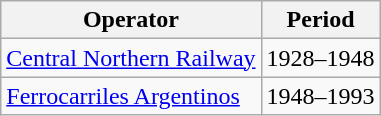<table class= wikitable>
<tr>
<th>Operator</th>
<th>Period</th>
</tr>
<tr>
<td> <a href='#'>Central Northern Railway</a></td>
<td>1928–1948</td>
</tr>
<tr>
<td> <a href='#'>Ferrocarriles Argentinos</a></td>
<td>1948–1993</td>
</tr>
</table>
